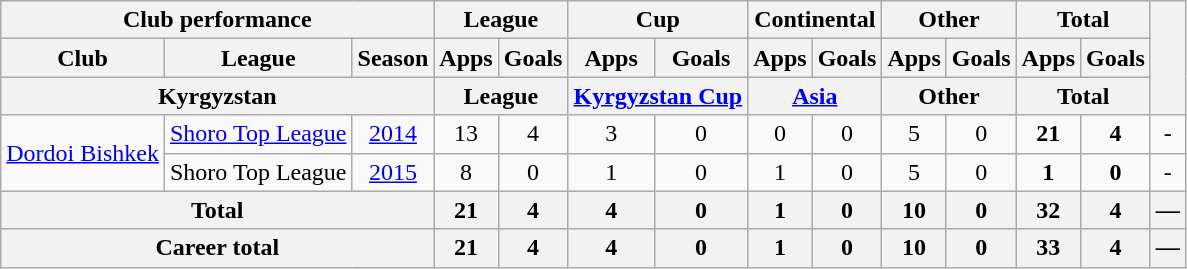<table class="wikitable" style="text-align: center">
<tr>
<th Colspan="3">Club performance</th>
<th Colspan="2">League</th>
<th Colspan="2">Cup</th>
<th Colspan="2">Continental</th>
<th Colspan="2">Other</th>
<th Colspan="2">Total</th>
<th rowspan="3"></th>
</tr>
<tr>
<th>Club</th>
<th>League</th>
<th>Season</th>
<th>Apps</th>
<th>Goals</th>
<th>Apps</th>
<th>Goals</th>
<th>Apps</th>
<th>Goals</th>
<th>Apps</th>
<th>Goals</th>
<th>Apps</th>
<th>Goals</th>
</tr>
<tr>
<th Colspan="3">Kyrgyzstan</th>
<th Colspan="2">League</th>
<th Colspan="2"><a href='#'>Kyrgyzstan Cup</a></th>
<th Colspan="2"><a href='#'>Asia</a></th>
<th Colspan="2">Other</th>
<th Colspan="2">Total</th>
</tr>
<tr>
<td rowspan="2"><a href='#'>Dordoi Bishkek</a></td>
<td><a href='#'>Shoro Top League</a></td>
<td><a href='#'>2014</a></td>
<td>13</td>
<td>4</td>
<td>3</td>
<td>0</td>
<td>0</td>
<td>0</td>
<td>5</td>
<td>0</td>
<td><strong>21</strong></td>
<td><strong>4</strong></td>
<td>-</td>
</tr>
<tr>
<td>Shoro Top League</td>
<td><a href='#'>2015</a></td>
<td>8</td>
<td>0</td>
<td>1</td>
<td>0</td>
<td>1</td>
<td>0</td>
<td>5</td>
<td>0</td>
<td><strong>1</strong></td>
<td><strong>0</strong></td>
<td>-</td>
</tr>
<tr>
<th Colspan="3">Total</th>
<th>21</th>
<th>4</th>
<th>4</th>
<th>0</th>
<th>1</th>
<th>0</th>
<th>10</th>
<th>0</th>
<th>32</th>
<th>4</th>
<th>—</th>
</tr>
<tr>
<th Colspan="3">Career total</th>
<th>21</th>
<th>4</th>
<th>4</th>
<th>0</th>
<th>1</th>
<th>0</th>
<th>10</th>
<th>0</th>
<th>33</th>
<th>4</th>
<th>—</th>
</tr>
</table>
